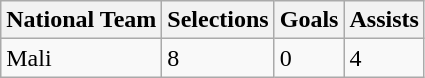<table class="wikitable">
<tr>
<th>National Team</th>
<th>Selections</th>
<th>Goals</th>
<th>Assists</th>
</tr>
<tr>
<td>Mali</td>
<td>8</td>
<td>0</td>
<td>4</td>
</tr>
</table>
